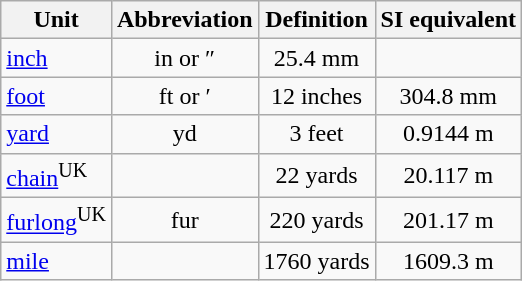<table class="wikitable" style="text-align: center">
<tr>
<th>Unit</th>
<th>Abbreviation</th>
<th>Definition</th>
<th>SI equivalent</th>
</tr>
<tr>
<td style="text-align: left"><a href='#'>inch</a></td>
<td>in  or ″ </td>
<td>25.4 mm</td>
</tr>
<tr>
<td style="text-align: left"><a href='#'>foot</a></td>
<td>ft or ′ </td>
<td>12 inches</td>
<td>304.8 mm</td>
</tr>
<tr>
<td style="text-align: left"><a href='#'>yard</a></td>
<td>yd</td>
<td>3 feet</td>
<td>0.9144 m</td>
</tr>
<tr>
<td style="text-align: left"><a href='#'>chain</a><sup>UK</sup></td>
<td></td>
<td>22 yards</td>
<td>20.117 m</td>
</tr>
<tr>
<td style="text-align: left"><a href='#'>furlong</a><sup>UK</sup></td>
<td>fur</td>
<td>220 yards</td>
<td>201.17 m</td>
</tr>
<tr>
<td style="text-align: left"><a href='#'>mile</a></td>
<td></td>
<td>1760 yards</td>
<td>1609.3 m</td>
</tr>
</table>
